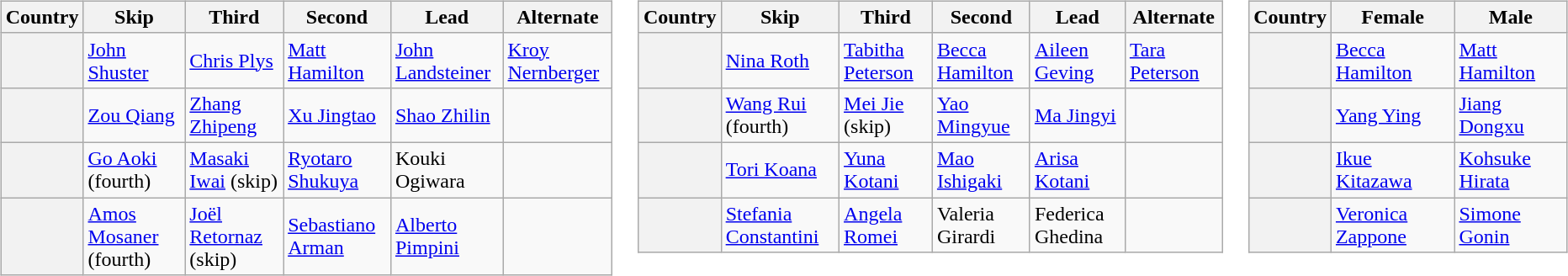<table>
<tr>
<td valign=top width=10%><br><table class="wikitable">
<tr>
<th scope="col">Country</th>
<th scope="col">Skip</th>
<th scope="col">Third</th>
<th scope="col">Second</th>
<th scope="col">Lead</th>
<th scope="col">Alternate</th>
</tr>
<tr>
<th scope="row" style="text-align: left;"></th>
<td><a href='#'>John Shuster</a></td>
<td><a href='#'>Chris Plys</a></td>
<td><a href='#'>Matt Hamilton</a></td>
<td><a href='#'>John Landsteiner</a></td>
<td><a href='#'>Kroy Nernberger</a></td>
</tr>
<tr>
<th scope="row" style="text-align: left;"></th>
<td><a href='#'>Zou Qiang</a></td>
<td><a href='#'>Zhang Zhipeng</a></td>
<td><a href='#'>Xu Jingtao</a></td>
<td><a href='#'>Shao Zhilin</a></td>
<td></td>
</tr>
<tr>
<th scope="row" style="text-align: left;"></th>
<td><a href='#'>Go Aoki</a> (fourth)</td>
<td><a href='#'>Masaki Iwai</a> (skip)</td>
<td><a href='#'>Ryotaro Shukuya</a></td>
<td>Kouki Ogiwara</td>
<td></td>
</tr>
<tr>
<th scope="row" style="text-align: left;"></th>
<td><a href='#'>Amos Mosaner</a> (fourth)</td>
<td><a href='#'>Joël Retornaz</a> (skip)</td>
<td><a href='#'>Sebastiano Arman</a></td>
<td><a href='#'>Alberto Pimpini</a></td>
<td></td>
</tr>
</table>
</td>
<td valign=top width=10%><br><table class="wikitable">
<tr>
<th scope="col">Country</th>
<th scope="col">Skip</th>
<th scope="col">Third</th>
<th scope="col">Second</th>
<th scope="col">Lead</th>
<th scope="col">Alternate</th>
</tr>
<tr>
<th scope="row" style="text-align: left;"></th>
<td><a href='#'>Nina Roth</a></td>
<td><a href='#'>Tabitha Peterson</a></td>
<td><a href='#'>Becca Hamilton</a></td>
<td><a href='#'>Aileen Geving</a></td>
<td><a href='#'>Tara Peterson</a></td>
</tr>
<tr>
<th scope="row" style="text-align: left;"></th>
<td><a href='#'>Wang Rui</a> (fourth)</td>
<td><a href='#'>Mei Jie</a> (skip)</td>
<td><a href='#'>Yao Mingyue</a></td>
<td><a href='#'>Ma Jingyi</a></td>
<td></td>
</tr>
<tr>
<th scope="row" style="text-align: left;"></th>
<td><a href='#'>Tori Koana</a></td>
<td><a href='#'>Yuna Kotani</a></td>
<td><a href='#'>Mao Ishigaki</a></td>
<td><a href='#'>Arisa Kotani</a></td>
<td></td>
</tr>
<tr>
<th scope="row" style="text-align: left;"></th>
<td><a href='#'>Stefania Constantini</a></td>
<td><a href='#'>Angela Romei</a></td>
<td>Valeria Girardi</td>
<td>Federica Ghedina</td>
<td></td>
</tr>
</table>
</td>
<td valign=top width=10%><br><table class="wikitable">
<tr>
<th scope="col">Country</th>
<th scope="col">Female</th>
<th scope="col">Male</th>
</tr>
<tr>
<th scope="row" style="text-align: left;"></th>
<td><a href='#'>Becca Hamilton</a></td>
<td><a href='#'>Matt Hamilton</a></td>
</tr>
<tr>
<th scope="row" style="text-align: left;"></th>
<td><a href='#'>Yang Ying</a></td>
<td><a href='#'>Jiang Dongxu</a></td>
</tr>
<tr>
<th scope="row" style="text-align: left;"></th>
<td><a href='#'>Ikue Kitazawa</a></td>
<td><a href='#'>Kohsuke Hirata</a></td>
</tr>
<tr>
<th scope="row" style="text-align: left;"></th>
<td><a href='#'>Veronica Zappone</a></td>
<td><a href='#'>Simone Gonin</a></td>
</tr>
</table>
</td>
</tr>
</table>
